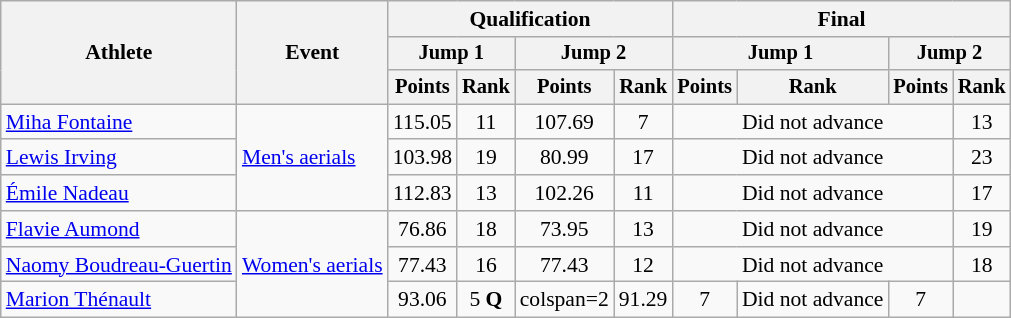<table class=wikitable style=font-size:90%;text-align:center>
<tr>
<th rowspan=3>Athlete</th>
<th rowspan=3>Event</th>
<th colspan=4>Qualification</th>
<th colspan=6>Final</th>
</tr>
<tr style=font-size:95%>
<th colspan=2>Jump 1</th>
<th colspan=2>Jump 2</th>
<th colspan=2>Jump 1</th>
<th colspan=2>Jump 2</th>
</tr>
<tr style=font-size:95%>
<th>Points</th>
<th>Rank</th>
<th>Points</th>
<th>Rank</th>
<th>Points</th>
<th>Rank</th>
<th>Points</th>
<th>Rank</th>
</tr>
<tr>
<td align=left><a href='#'>Miha Fontaine</a></td>
<td rowspan=3 align=left><a href='#'>Men's aerials</a></td>
<td>115.05</td>
<td>11</td>
<td>107.69</td>
<td>7</td>
<td colspan=3>Did not advance</td>
<td>13</td>
</tr>
<tr>
<td align=left><a href='#'>Lewis Irving</a></td>
<td>103.98</td>
<td>19</td>
<td>80.99</td>
<td>17</td>
<td colspan=3>Did not advance</td>
<td>23</td>
</tr>
<tr>
<td align=left><a href='#'>Émile Nadeau</a></td>
<td>112.83</td>
<td>13</td>
<td>102.26</td>
<td>11</td>
<td colspan=3>Did not advance</td>
<td>17</td>
</tr>
<tr>
<td align=left><a href='#'>Flavie Aumond</a></td>
<td rowspan=3 align=left><a href='#'>Women's aerials</a></td>
<td>76.86</td>
<td>18</td>
<td>73.95</td>
<td>13</td>
<td colspan=3>Did not advance</td>
<td>19</td>
</tr>
<tr>
<td align=left><a href='#'>Naomy Boudreau-Guertin</a></td>
<td>77.43</td>
<td>16</td>
<td>77.43</td>
<td>12</td>
<td colspan=3>Did not advance</td>
<td>18</td>
</tr>
<tr>
<td align=left><a href='#'>Marion Thénault</a></td>
<td>93.06</td>
<td>5 <strong>Q</strong></td>
<td>colspan=2 </td>
<td>91.29</td>
<td>7</td>
<td>Did not advance</td>
<td>7</td>
</tr>
</table>
